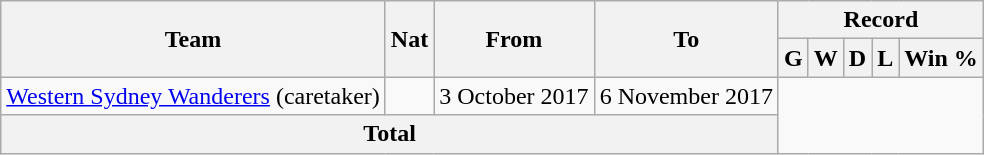<table class="wikitable" style="text-align: center">
<tr>
<th rowspan=2>Team</th>
<th rowspan=2>Nat</th>
<th rowspan=2>From</th>
<th rowspan=2>To</th>
<th colspan=5>Record</th>
</tr>
<tr>
<th>G</th>
<th>W</th>
<th>D</th>
<th>L</th>
<th>Win %</th>
</tr>
<tr>
<td align=left><a href='#'>Western Sydney Wanderers</a> (caretaker)</td>
<td></td>
<td align=left>3 October 2017</td>
<td align=left>6 November 2017<br></td>
</tr>
<tr>
<th colspan=4>Total<br></th>
</tr>
</table>
